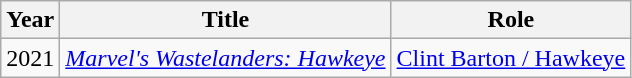<table class="wikitable">
<tr>
<th>Year</th>
<th>Title</th>
<th>Role</th>
</tr>
<tr>
<td>2021</td>
<td><em><a href='#'>Marvel's Wastelanders: Hawkeye</a></em></td>
<td><a href='#'>Clint Barton / Hawkeye</a></td>
</tr>
</table>
